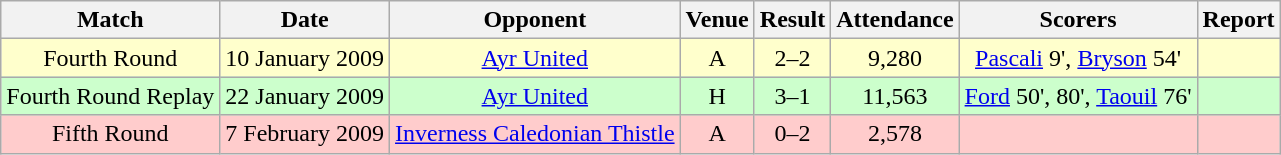<table class="wikitable" style="font-size:100%; text-align:center">
<tr>
<th>Match</th>
<th>Date</th>
<th>Opponent</th>
<th>Venue</th>
<th>Result</th>
<th>Attendance</th>
<th>Scorers</th>
<th>Report</th>
</tr>
<tr style="background: #FFFFCC;">
<td>Fourth Round</td>
<td>10 January 2009</td>
<td><a href='#'>Ayr United</a></td>
<td>A</td>
<td>2–2</td>
<td>9,280</td>
<td><a href='#'>Pascali</a> 9', <a href='#'>Bryson</a> 54'</td>
<td></td>
</tr>
<tr style="background: #CCFFCC;">
<td>Fourth Round Replay</td>
<td>22 January 2009</td>
<td><a href='#'>Ayr United</a></td>
<td>H</td>
<td>3–1</td>
<td>11,563</td>
<td><a href='#'>Ford</a> 50', 80', <a href='#'>Taouil</a> 76'</td>
<td></td>
</tr>
<tr style="background: #FFCCCC;">
<td>Fifth Round</td>
<td>7 February 2009</td>
<td><a href='#'>Inverness Caledonian Thistle</a></td>
<td>A</td>
<td>0–2</td>
<td>2,578</td>
<td></td>
<td></td>
</tr>
</table>
